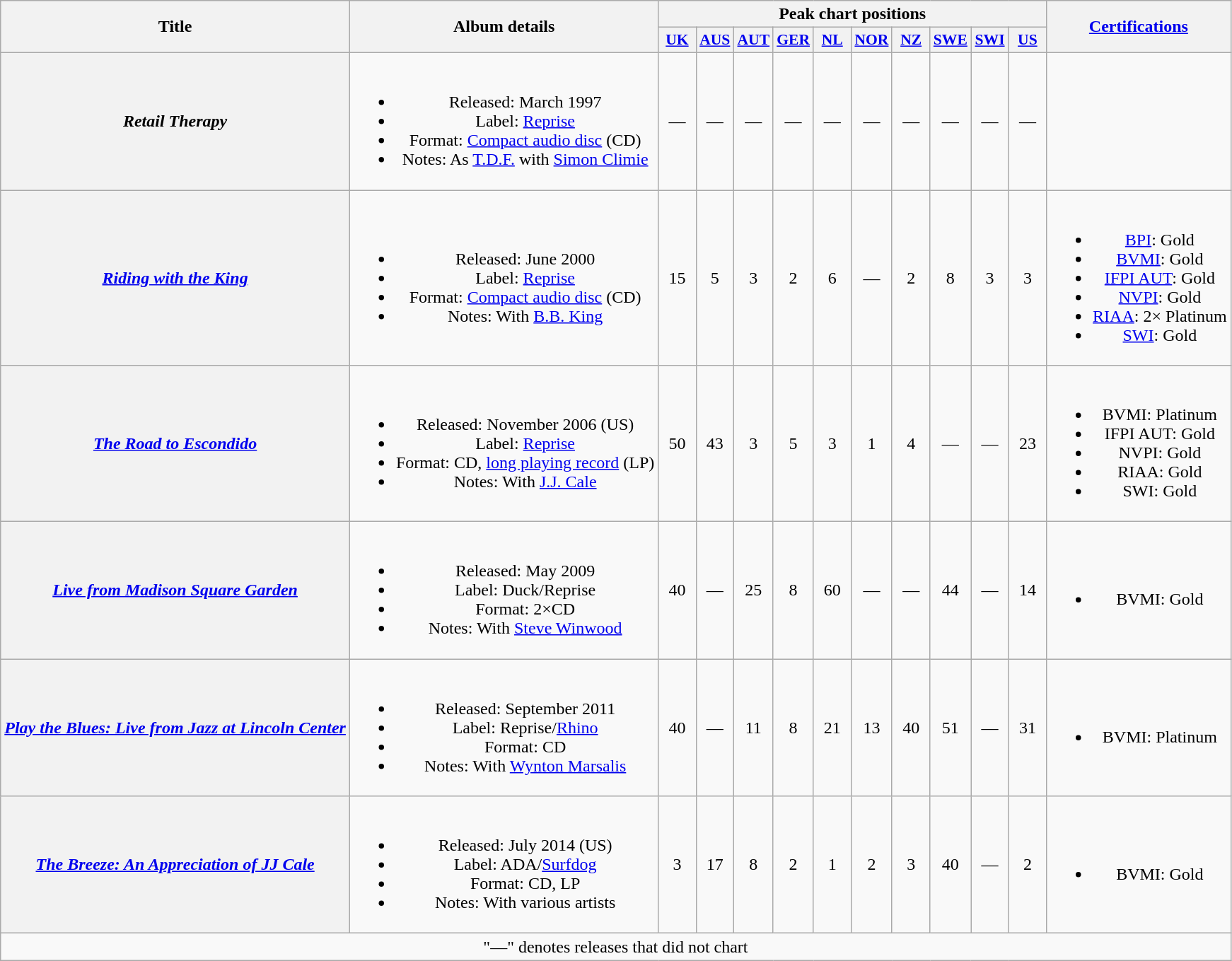<table class="wikitable plainrowheaders" style="text-align:center;">
<tr>
<th scope="col" rowspan="2">Title</th>
<th scope="col" rowspan="2">Album details</th>
<th scope="col" colspan="10">Peak chart positions</th>
<th scope="col" rowspan="2"><a href='#'>Certifications</a></th>
</tr>
<tr>
<th scope="col" style="width:2em;font-size:90%;"><a href='#'>UK</a><br></th>
<th scope="col" style="width:2em;font-size:90%;"><a href='#'>AUS</a><br></th>
<th scope="col" style="width:2em;font-size:90%;"><a href='#'>AUT</a><br></th>
<th scope="col" style="width:2em;font-size:90%;"><a href='#'>GER</a><br></th>
<th scope="col" style="width:2em;font-size:90%;"><a href='#'>NL</a><br></th>
<th scope="col" style="width:2em;font-size:90%;"><a href='#'>NOR</a><br></th>
<th scope="col" style="width:2em;font-size:90%;"><a href='#'>NZ</a><br></th>
<th scope="col" style="width:2em;font-size:90%;"><a href='#'>SWE</a><br></th>
<th scope="col" style="width:2em;font-size:90%;"><a href='#'>SWI</a><br></th>
<th scope="col" style="width:2em;font-size:90%;"><a href='#'>US</a><br></th>
</tr>
<tr>
<th scope="row"><em>Retail Therapy</em></th>
<td><br><ul><li>Released: March 1997</li><li>Label: <a href='#'>Reprise</a></li><li>Format: <a href='#'>Compact audio disc</a> (CD)</li><li>Notes: As <a href='#'>T.D.F.</a> with <a href='#'>Simon Climie</a></li></ul></td>
<td>—</td>
<td>—</td>
<td>—</td>
<td>—</td>
<td>—</td>
<td>—</td>
<td>—</td>
<td>—</td>
<td>—</td>
<td>—</td>
<td></td>
</tr>
<tr>
<th scope="row"><em><a href='#'>Riding with the King</a></em></th>
<td><br><ul><li>Released: June 2000</li><li>Label: <a href='#'>Reprise</a></li><li>Format: <a href='#'>Compact audio disc</a> (CD)</li><li>Notes: With <a href='#'>B.B. King</a></li></ul></td>
<td>15</td>
<td>5</td>
<td>3</td>
<td>2</td>
<td>6</td>
<td>—</td>
<td>2</td>
<td>8</td>
<td>3</td>
<td>3</td>
<td><br><ul><li><a href='#'>BPI</a>: Gold</li><li><a href='#'>BVMI</a>: Gold</li><li><a href='#'>IFPI AUT</a>: Gold</li><li><a href='#'>NVPI</a>: Gold</li><li><a href='#'>RIAA</a>: 2× Platinum</li><li><a href='#'>SWI</a>: Gold</li></ul></td>
</tr>
<tr>
<th scope="row"><em><a href='#'>The Road to Escondido</a></em></th>
<td><br><ul><li>Released: November 2006 (US)</li><li>Label: <a href='#'>Reprise</a></li><li>Format: CD, <a href='#'>long playing record</a> (LP)</li><li>Notes: With <a href='#'>J.J. Cale</a></li></ul></td>
<td>50</td>
<td>43</td>
<td>3</td>
<td>5</td>
<td>3</td>
<td>1</td>
<td>4</td>
<td>—</td>
<td>—</td>
<td>23</td>
<td><br><ul><li>BVMI: Platinum</li><li>IFPI AUT: Gold</li><li>NVPI: Gold</li><li>RIAA: Gold</li><li>SWI: Gold</li></ul></td>
</tr>
<tr>
<th scope="row"><em><a href='#'>Live from Madison Square Garden</a></em></th>
<td><br><ul><li>Released: May 2009</li><li>Label: Duck/Reprise</li><li>Format: 2×CD</li><li>Notes: With <a href='#'>Steve Winwood</a></li></ul></td>
<td>40</td>
<td>—</td>
<td>25</td>
<td>8</td>
<td>60</td>
<td>—</td>
<td>—</td>
<td>44</td>
<td>—</td>
<td>14</td>
<td><br><ul><li>BVMI: Gold</li></ul></td>
</tr>
<tr>
<th scope="row"><em><a href='#'>Play the Blues: Live from Jazz at Lincoln Center</a></em></th>
<td><br><ul><li>Released: September 2011</li><li>Label: Reprise/<a href='#'>Rhino</a></li><li>Format: CD</li><li>Notes: With <a href='#'>Wynton Marsalis</a></li></ul></td>
<td>40</td>
<td>—</td>
<td>11</td>
<td>8</td>
<td>21</td>
<td>13</td>
<td>40</td>
<td>51</td>
<td>—</td>
<td>31</td>
<td><br><ul><li>BVMI: Platinum</li></ul></td>
</tr>
<tr>
<th scope="row"><em><a href='#'>The Breeze: An Appreciation of JJ Cale</a></em></th>
<td><br><ul><li>Released: July 2014 (US)</li><li>Label: ADA/<a href='#'>Surfdog</a></li><li>Format: CD, LP</li><li>Notes: With various artists</li></ul></td>
<td>3</td>
<td>17</td>
<td>8</td>
<td>2</td>
<td>1</td>
<td>2</td>
<td>3</td>
<td>40</td>
<td>—</td>
<td>2</td>
<td><br><ul><li>BVMI: Gold</li></ul></td>
</tr>
<tr>
<td colspan="13" font-size:90%;">"—" denotes releases that did not chart</td>
</tr>
</table>
